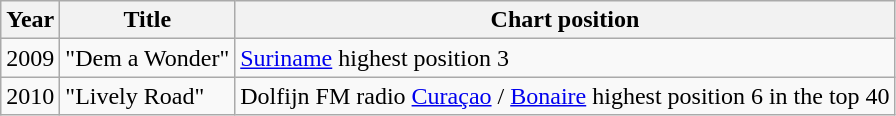<table class="wikitable">
<tr>
<th>Year</th>
<th>Title</th>
<th>Chart position</th>
</tr>
<tr>
<td>2009</td>
<td>"Dem a Wonder"</td>
<td><a href='#'>Suriname</a> highest position 3</td>
</tr>
<tr>
<td>2010</td>
<td>"Lively Road"</td>
<td>Dolfijn FM radio <a href='#'>Curaçao</a> / <a href='#'>Bonaire</a> highest position 6 in the top 40</td>
</tr>
</table>
